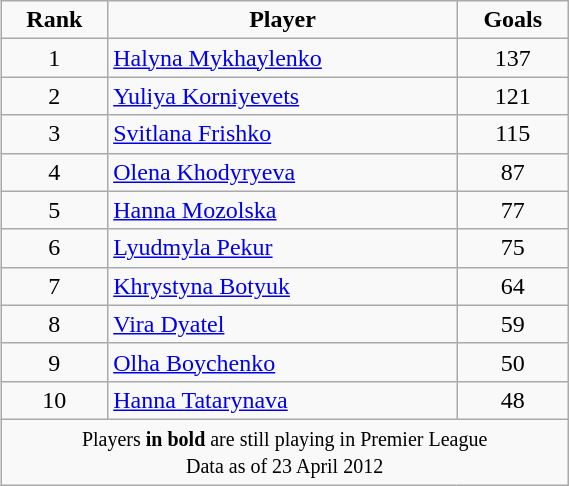<table class="wikitable" style="text-align:center;margin-left:1em;float:right;width:30%;">
<tr>
<td align="center"><strong>Rank</strong></td>
<td align="center"><strong>Player</strong></td>
<td align="center"><strong>Goals</strong></td>
</tr>
<tr>
<td>1</td>
<td style="text-align:left;"> <a href='#'>Halyna Mykhaylenko</a></td>
<td align="center">137</td>
</tr>
<tr>
<td>2</td>
<td style="text-align:left;"> <a href='#'>Yuliya Korniyevets</a></td>
<td align="center">121</td>
</tr>
<tr>
<td>3</td>
<td style="text-align:left;"> <a href='#'>Svitlana Frishko</a></td>
<td align="center">115</td>
</tr>
<tr>
<td>4</td>
<td style="text-align:left;"> <a href='#'>Olena Khodyryeva</a></td>
<td align="center">87</td>
</tr>
<tr>
<td>5</td>
<td style="text-align:left;"> <a href='#'>Hanna Mozolska</a></td>
<td align="center">77</td>
</tr>
<tr>
<td>6</td>
<td style="text-align:left;"> <a href='#'>Lyudmyla Pekur</a></td>
<td align="center">75</td>
</tr>
<tr>
<td>7</td>
<td style="text-align:left;"> <a href='#'>Khrystyna Botyuk</a></td>
<td align="center">64</td>
</tr>
<tr>
<td>8</td>
<td style="text-align:left;"> <a href='#'>Vira Dyatel</a></td>
<td align="center">59</td>
</tr>
<tr>
<td>9</td>
<td style="text-align:left;"> <a href='#'>Olha Boychenko</a></td>
<td align="center">50</td>
</tr>
<tr>
<td>10</td>
<td style="text-align:left;"> <a href='#'>Hanna Tatarynava</a></td>
<td align="center">48</td>
</tr>
<tr>
<td colspan="4"><small>Players <strong>in bold</strong> are still playing in Premier League</small><br><small>Data as of 23 April 2012</small></td>
</tr>
</table>
